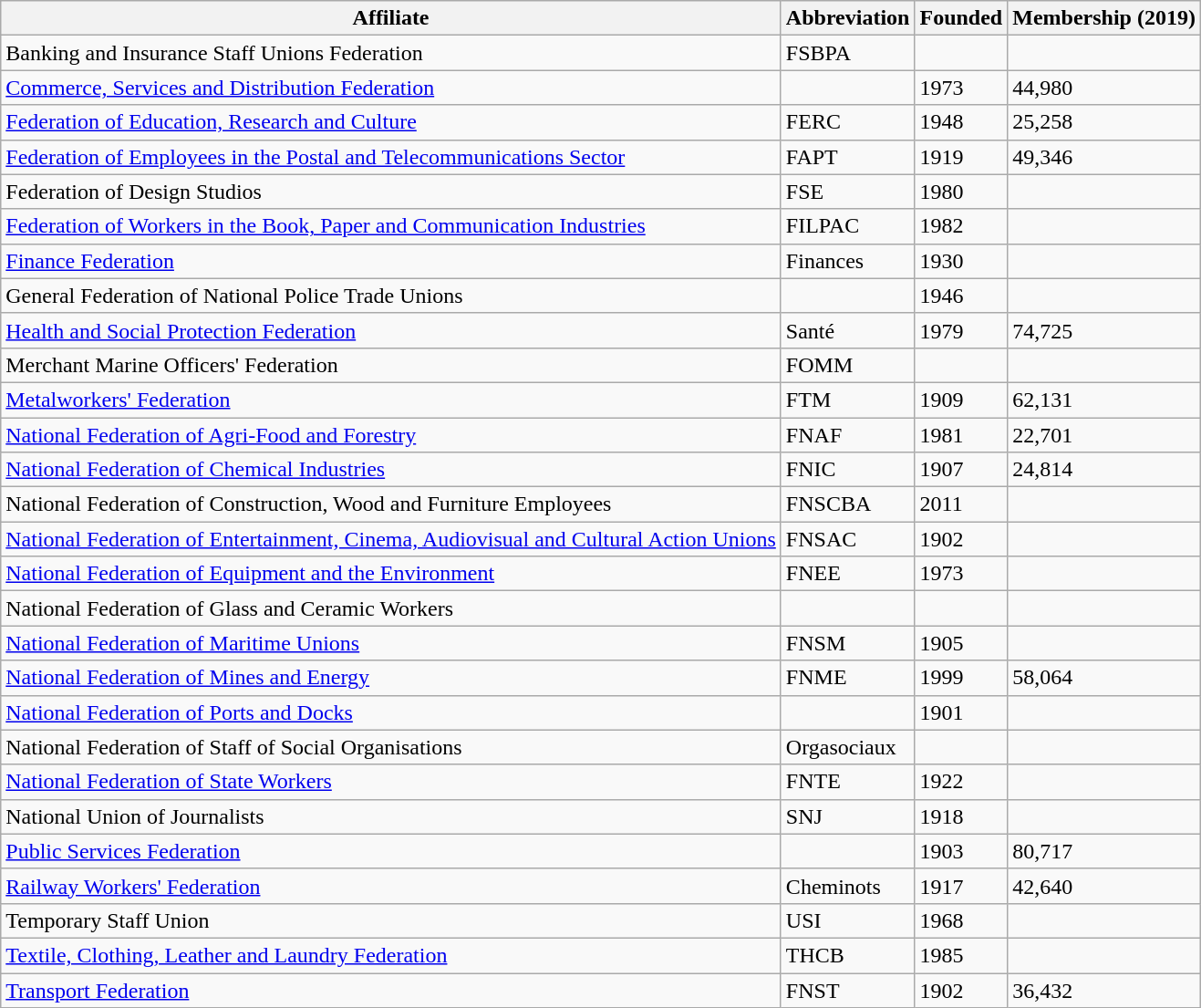<table class="wikitable sortable">
<tr>
<th>Affiliate</th>
<th>Abbreviation</th>
<th>Founded</th>
<th>Membership (2019)</th>
</tr>
<tr>
<td>Banking and Insurance Staff Unions Federation</td>
<td>FSBPA</td>
<td></td>
<td></td>
</tr>
<tr>
<td><a href='#'>Commerce, Services and Distribution Federation</a></td>
<td></td>
<td>1973</td>
<td>44,980</td>
</tr>
<tr>
<td><a href='#'>Federation of Education, Research and Culture</a></td>
<td>FERC</td>
<td>1948</td>
<td>25,258</td>
</tr>
<tr>
<td><a href='#'>Federation of Employees in the Postal and Telecommunications Sector</a></td>
<td>FAPT</td>
<td>1919</td>
<td>49,346</td>
</tr>
<tr>
<td>Federation of Design Studios</td>
<td>FSE</td>
<td>1980</td>
<td></td>
</tr>
<tr>
<td><a href='#'>Federation of Workers in the Book, Paper and Communication Industries</a></td>
<td>FILPAC</td>
<td>1982</td>
<td></td>
</tr>
<tr>
<td><a href='#'>Finance Federation</a></td>
<td>Finances</td>
<td>1930</td>
<td></td>
</tr>
<tr>
<td>General Federation of National Police Trade Unions</td>
<td></td>
<td>1946</td>
<td></td>
</tr>
<tr>
<td><a href='#'>Health and Social Protection Federation</a></td>
<td>Santé</td>
<td>1979</td>
<td>74,725</td>
</tr>
<tr>
<td>Merchant Marine Officers' Federation</td>
<td>FOMM</td>
<td></td>
<td></td>
</tr>
<tr>
<td><a href='#'>Metalworkers' Federation</a></td>
<td>FTM</td>
<td>1909</td>
<td>62,131</td>
</tr>
<tr>
<td><a href='#'>National Federation of Agri-Food and Forestry</a></td>
<td>FNAF</td>
<td>1981</td>
<td>22,701</td>
</tr>
<tr>
<td><a href='#'>National Federation of Chemical Industries</a></td>
<td>FNIC</td>
<td>1907</td>
<td>24,814</td>
</tr>
<tr>
<td>National Federation of Construction, Wood and Furniture Employees</td>
<td>FNSCBA</td>
<td>2011</td>
<td></td>
</tr>
<tr>
<td><a href='#'>National Federation of Entertainment, Cinema, Audiovisual and Cultural Action Unions</a></td>
<td>FNSAC</td>
<td>1902</td>
<td></td>
</tr>
<tr>
<td><a href='#'>National Federation of Equipment and the Environment</a></td>
<td>FNEE</td>
<td>1973</td>
<td></td>
</tr>
<tr>
<td>National Federation of Glass and Ceramic Workers</td>
<td></td>
<td></td>
<td></td>
</tr>
<tr>
<td><a href='#'>National Federation of Maritime Unions</a></td>
<td>FNSM</td>
<td>1905</td>
<td></td>
</tr>
<tr>
<td><a href='#'>National Federation of Mines and Energy</a></td>
<td>FNME</td>
<td>1999</td>
<td>58,064</td>
</tr>
<tr>
<td><a href='#'>National Federation of Ports and Docks</a></td>
<td></td>
<td>1901</td>
<td></td>
</tr>
<tr>
<td>National Federation of Staff of Social Organisations</td>
<td>Orgasociaux</td>
<td></td>
<td></td>
</tr>
<tr>
<td><a href='#'>National Federation of State Workers</a></td>
<td>FNTE</td>
<td>1922</td>
<td></td>
</tr>
<tr>
<td>National Union of Journalists</td>
<td>SNJ</td>
<td>1918</td>
<td></td>
</tr>
<tr>
<td><a href='#'>Public Services Federation</a></td>
<td></td>
<td>1903</td>
<td>80,717</td>
</tr>
<tr>
<td><a href='#'>Railway Workers' Federation</a></td>
<td>Cheminots</td>
<td>1917</td>
<td>42,640</td>
</tr>
<tr>
<td>Temporary Staff Union</td>
<td>USI</td>
<td>1968</td>
<td></td>
</tr>
<tr>
<td><a href='#'>Textile, Clothing, Leather and Laundry Federation</a></td>
<td>THCB</td>
<td>1985</td>
<td></td>
</tr>
<tr>
<td><a href='#'>Transport Federation</a></td>
<td>FNST</td>
<td>1902</td>
<td>36,432</td>
</tr>
</table>
